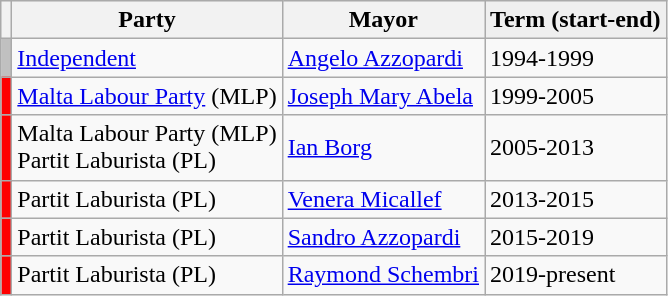<table class="wikitable">
<tr style="font-weight:bold; text-align:center; background-color:#EFEFEF;">
<th style="vertical-align:middle;"></th>
<th style="vertical-align:middle;">Party</th>
<th style="vertical-align:middle;">Mayor</th>
<th style="background-color:#efefef; text-align:left;">Term (start-end)</th>
</tr>
<tr>
<td style="vertical-align:middle; background-color:#c0c0c0;"></td>
<td style="vertical-align:middle;"><a href='#'>Independent</a></td>
<td style="vertical-align:middle;"><a href='#'>Angelo Azzopardi</a></td>
<td>1994-1999</td>
</tr>
<tr>
<td style="background-color:#fe0000;"></td>
<td><a href='#'>Malta Labour Party</a> (MLP)</td>
<td style="vertical-align:middle;"><a href='#'>Joseph Mary Abela</a></td>
<td>1999-2005</td>
</tr>
<tr>
<td style="background-color:#FE0000; color:#fe0000;"></td>
<td>Malta Labour Party (MLP)<br>Partit Laburista (PL)</td>
<td><a href='#'>Ian Borg</a></td>
<td>2005-2013</td>
</tr>
<tr>
<td style="background-color:#FE0000; color:#FE0000;"></td>
<td>Partit Laburista (PL)</td>
<td><a href='#'>Venera Micallef</a></td>
<td>2013-2015</td>
</tr>
<tr>
<td style="background-color:#FE0000; color:#FE0000;"></td>
<td>Partit Laburista (PL)</td>
<td><a href='#'>Sandro Azzopardi</a></td>
<td>2015-2019</td>
</tr>
<tr>
<td style="background-color:#FE0000; color:#FE0000;"></td>
<td>Partit Laburista (PL)</td>
<td><a href='#'>Raymond Schembri</a></td>
<td>2019-present</td>
</tr>
</table>
